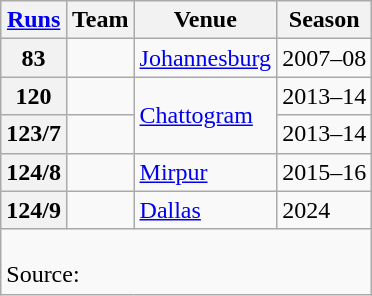<table class="wikitable">
<tr>
<th align="center"><strong><a href='#'>Runs</a></strong></th>
<th align="center"><strong>Team</strong></th>
<th align="center"><strong>Venue</strong></th>
<th align="center"><strong>Season</strong></th>
</tr>
<tr>
<th>83</th>
<td></td>
<td><a href='#'>Johannesburg</a></td>
<td>2007–08</td>
</tr>
<tr>
<th>120</th>
<td></td>
<td rowspan=2><a href='#'>Chattogram</a></td>
<td>2013–14</td>
</tr>
<tr>
<th>123/7</th>
<td></td>
<td>2013–14</td>
</tr>
<tr>
<th>124/8</th>
<td></td>
<td><a href='#'>Mirpur</a></td>
<td>2015–16</td>
</tr>
<tr>
<th>124/9</th>
<td></td>
<td><a href='#'>Dallas</a></td>
<td>2024</td>
</tr>
<tr>
<td colspan="5"><br>Source:</td>
</tr>
</table>
